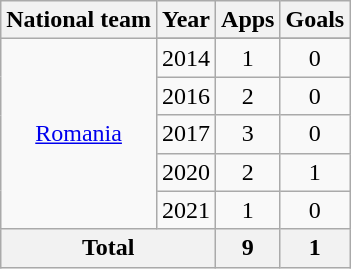<table class="wikitable" style="text-align:center">
<tr>
<th>National team</th>
<th>Year</th>
<th>Apps</th>
<th>Goals</th>
</tr>
<tr>
<td rowspan="6"><a href='#'>Romania</a></td>
</tr>
<tr>
<td>2014</td>
<td>1</td>
<td>0</td>
</tr>
<tr>
<td>2016</td>
<td>2</td>
<td>0</td>
</tr>
<tr>
<td>2017</td>
<td>3</td>
<td>0</td>
</tr>
<tr>
<td>2020</td>
<td>2</td>
<td>1</td>
</tr>
<tr>
<td>2021</td>
<td>1</td>
<td>0</td>
</tr>
<tr>
<th colspan=2>Total</th>
<th>9</th>
<th>1</th>
</tr>
</table>
